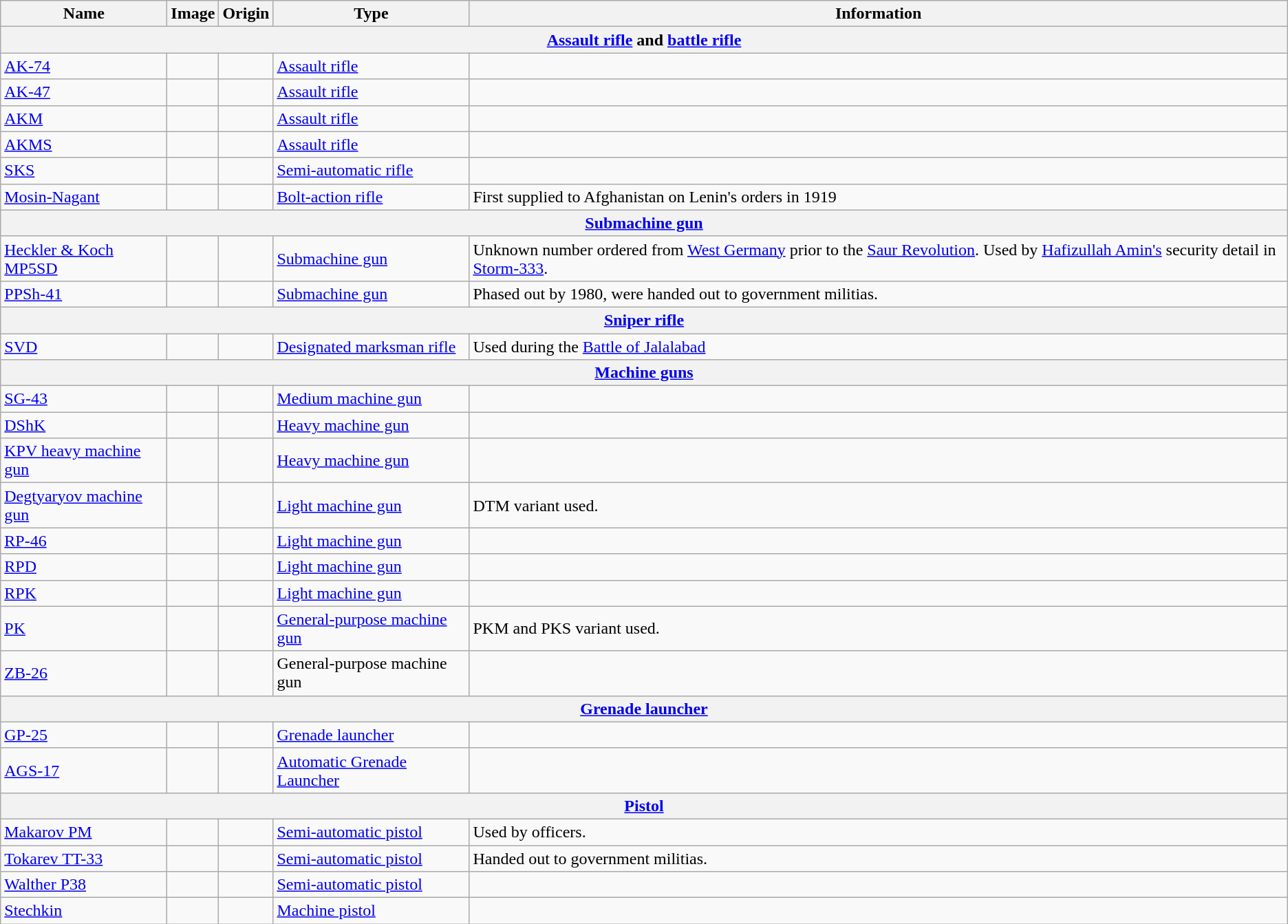<table class="wikitable sortable">
<tr>
<th>Name</th>
<th>Image</th>
<th>Origin</th>
<th>Type</th>
<th>Information</th>
</tr>
<tr>
<th colspan="5"><a href='#'>Assault rifle</a> and <a href='#'>battle rifle</a></th>
</tr>
<tr>
<td><a href='#'>AK-74</a></td>
<td></td>
<td></td>
<td><a href='#'>Assault rifle</a></td>
<td></td>
</tr>
<tr>
<td><a href='#'>AK-47</a></td>
<td></td>
<td></td>
<td><a href='#'>Assault rifle</a></td>
<td></td>
</tr>
<tr>
<td><a href='#'>AKM</a></td>
<td></td>
<td></td>
<td><a href='#'>Assault rifle</a></td>
<td></td>
</tr>
<tr>
<td><a href='#'>AKMS</a></td>
<td></td>
<td></td>
<td><a href='#'>Assault rifle</a></td>
<td></td>
</tr>
<tr>
<td><a href='#'>SKS</a></td>
<td></td>
<td></td>
<td><a href='#'>Semi-automatic rifle</a></td>
<td></td>
</tr>
<tr>
<td><a href='#'>Mosin-Nagant</a></td>
<td></td>
<td></td>
<td><a href='#'>Bolt-action rifle</a></td>
<td>First supplied to Afghanistan on Lenin's orders in 1919</td>
</tr>
<tr>
<th colspan="5"><a href='#'>Submachine gun</a></th>
</tr>
<tr>
<td><a href='#'>Heckler & Koch MP5SD</a></td>
<td></td>
<td></td>
<td><a href='#'>Submachine gun</a></td>
<td>Unknown number ordered from <a href='#'>West Germany</a> prior to the <a href='#'>Saur Revolution</a>. Used by <a href='#'>Hafizullah Amin's</a> security detail in <a href='#'>Storm-333</a>.</td>
</tr>
<tr>
<td><a href='#'>PPSh-41</a></td>
<td></td>
<td></td>
<td><a href='#'>Submachine gun</a></td>
<td>Phased out by 1980, were handed out to government militias.</td>
</tr>
<tr>
<th colspan="5"><a href='#'>Sniper rifle</a></th>
</tr>
<tr>
<td><a href='#'>SVD</a></td>
<td></td>
<td></td>
<td><a href='#'>Designated marksman rifle</a></td>
<td>Used during the <a href='#'>Battle of Jalalabad</a></td>
</tr>
<tr>
<th colspan="5"><a href='#'>Machine guns</a></th>
</tr>
<tr>
<td><a href='#'>SG-43</a></td>
<td></td>
<td></td>
<td><a href='#'>Medium machine gun</a></td>
<td></td>
</tr>
<tr>
<td><a href='#'>DShK</a></td>
<td></td>
<td></td>
<td><a href='#'>Heavy machine gun</a></td>
<td></td>
</tr>
<tr>
<td><a href='#'>KPV heavy machine gun</a></td>
<td></td>
<td></td>
<td><a href='#'>Heavy machine gun</a></td>
<td></td>
</tr>
<tr>
<td><a href='#'>Degtyaryov machine gun</a></td>
<td></td>
<td></td>
<td><a href='#'>Light machine gun</a></td>
<td>DTM variant used.</td>
</tr>
<tr>
<td><a href='#'>RP-46</a></td>
<td></td>
<td></td>
<td><a href='#'>Light machine gun</a></td>
<td></td>
</tr>
<tr>
<td><a href='#'>RPD</a></td>
<td></td>
<td></td>
<td><a href='#'>Light machine gun</a></td>
<td></td>
</tr>
<tr>
<td><a href='#'>RPK</a></td>
<td></td>
<td></td>
<td><a href='#'>Light machine gun</a></td>
<td></td>
</tr>
<tr>
<td><a href='#'>PK</a></td>
<td></td>
<td></td>
<td><a href='#'>General-purpose machine gun</a></td>
<td>PKM and PKS variant used.</td>
</tr>
<tr>
<td><a href='#'>ZB-26</a></td>
<td></td>
<td></td>
<td>General-purpose machine gun</td>
<td></td>
</tr>
<tr>
<th colspan="5"><a href='#'>Grenade launcher</a></th>
</tr>
<tr>
<td><a href='#'>GP-25</a></td>
<td></td>
<td></td>
<td><a href='#'>Grenade launcher</a></td>
<td></td>
</tr>
<tr>
<td><a href='#'>AGS-17</a></td>
<td></td>
<td></td>
<td><a href='#'>Automatic Grenade Launcher</a></td>
<td></td>
</tr>
<tr>
<th colspan="5"><a href='#'>Pistol</a></th>
</tr>
<tr>
<td><a href='#'>Makarov PM</a></td>
<td></td>
<td></td>
<td><a href='#'>Semi-automatic pistol</a></td>
<td>Used by officers.</td>
</tr>
<tr>
<td><a href='#'>Tokarev TT-33</a></td>
<td></td>
<td></td>
<td><a href='#'>Semi-automatic pistol</a></td>
<td>Handed out to government militias.</td>
</tr>
<tr>
<td><a href='#'>Walther P38</a></td>
<td></td>
<td></td>
<td><a href='#'>Semi-automatic pistol</a></td>
<td></td>
</tr>
<tr>
<td><a href='#'>Stechkin</a></td>
<td></td>
<td></td>
<td><a href='#'>Machine pistol</a></td>
<td></td>
</tr>
</table>
